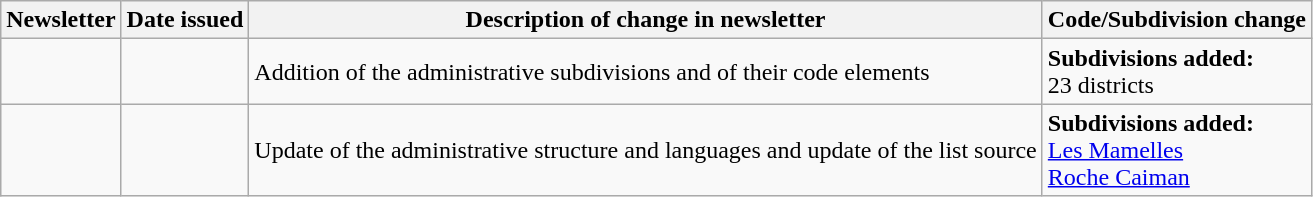<table class="wikitable">
<tr>
<th>Newsletter</th>
<th>Date issued</th>
<th>Description of change in newsletter</th>
<th>Code/Subdivision change</th>
</tr>
<tr>
<td id="I-8"></td>
<td></td>
<td>Addition of the administrative subdivisions and of their code elements</td>
<td style=white-space:nowrap><strong>Subdivisions added:</strong><br> 23 districts</td>
</tr>
<tr>
<td id="II-2"></td>
<td></td>
<td>Update of the administrative structure and languages and update of the list source</td>
<td style=white-space:nowrap><strong>Subdivisions added:</strong><br>  <a href='#'>Les Mamelles</a><br>  <a href='#'>Roche Caiman</a></td>
</tr>
</table>
